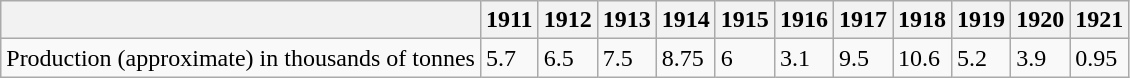<table class="wikitable">
<tr>
<th></th>
<th>1911</th>
<th>1912</th>
<th>1913</th>
<th>1914</th>
<th>1915</th>
<th>1916</th>
<th>1917</th>
<th>1918</th>
<th>1919</th>
<th>1920</th>
<th>1921</th>
</tr>
<tr>
<td>Production (approximate) in thousands of tonnes</td>
<td>5.7</td>
<td>6.5</td>
<td>7.5</td>
<td>8.75</td>
<td>6</td>
<td>3.1</td>
<td>9.5</td>
<td>10.6</td>
<td>5.2</td>
<td>3.9</td>
<td>0.95</td>
</tr>
</table>
